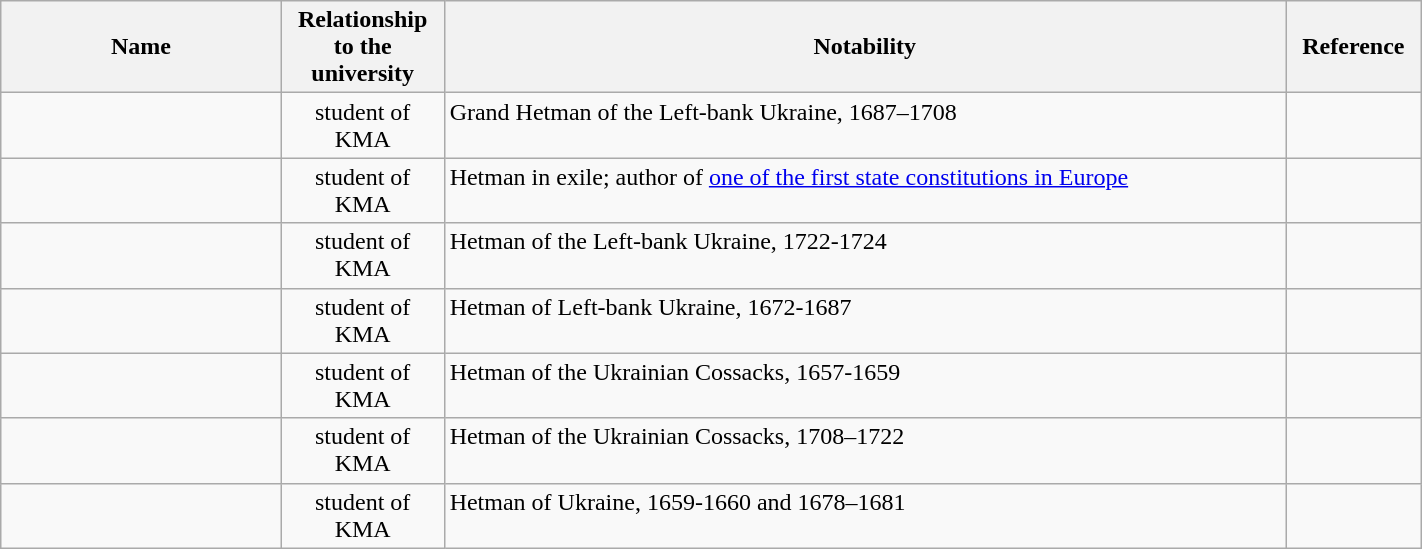<table class="wikitable sortable" style="width:75%">
<tr>
<th width="15%">Name</th>
<th width="5%">Relationship to the university</th>
<th width="45%">Notability</th>
<th width="5%" class="unsortable">Reference</th>
</tr>
<tr valign="top">
<td></td>
<td align="center">student of KMA</td>
<td>Grand Hetman of the Left-bank Ukraine, 1687–1708</td>
<td align="center"></td>
</tr>
<tr valign="top">
<td></td>
<td align="center">student of KMA</td>
<td>Hetman in exile; author of <a href='#'>one of the first state constitutions in Europe</a></td>
<td align="center"></td>
</tr>
<tr valign="top">
<td></td>
<td align="center">student of KMA</td>
<td>Hetman of the Left-bank Ukraine, 1722-1724</td>
<td align="center"></td>
</tr>
<tr valign="top">
<td></td>
<td align="center">student of KMA</td>
<td>Hetman of Left-bank Ukraine, 1672-1687</td>
<td align="center"></td>
</tr>
<tr valign="top">
<td></td>
<td align="center">student of KMA</td>
<td>Hetman of the Ukrainian Cossacks, 1657-1659</td>
<td align="center"></td>
</tr>
<tr valign="top">
<td></td>
<td align="center">student of KMA</td>
<td>Hetman of the Ukrainian Cossacks, 1708–1722</td>
<td align="center"></td>
</tr>
<tr valign="top">
<td></td>
<td align="center">student of KMA</td>
<td>Hetman of Ukraine, 1659-1660 and 1678–1681</td>
<td align="center"></td>
</tr>
</table>
